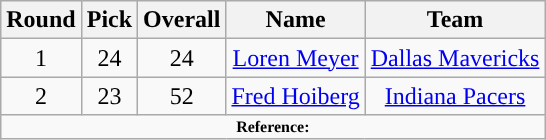<table class="wikitable" style="text-align: center">
<tr align=center>
<th>Round</th>
<th>Pick</th>
<th>Overall</th>
<th>Name</th>
<th>Team</th>
</tr>
<tr>
<td>1</td>
<td>24</td>
<td>24</td>
<td><a href='#'>Loren Meyer</a></td>
<td><a href='#'>Dallas Mavericks</a></td>
</tr>
<tr>
<td>2</td>
<td>23</td>
<td>52</td>
<td><a href='#'>Fred Hoiberg</a></td>
<td><a href='#'>Indiana Pacers</a></td>
</tr>
<tr>
<td colspan="5"  style="font-size:8pt; text-align:center;"><strong>Reference:</strong></td>
</tr>
</table>
